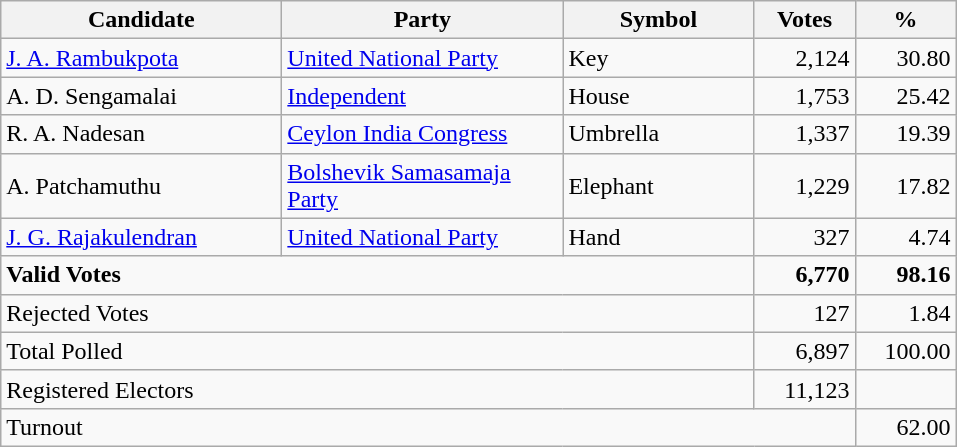<table class="wikitable" border="1" style="text-align:right;">
<tr>
<th align=left width="180">Candidate</th>
<th align=left width="180">Party</th>
<th align=left width="120">Symbol</th>
<th align=left width="60">Votes</th>
<th align=left width="60">%</th>
</tr>
<tr>
<td align=left><a href='#'>J. A. Rambukpota</a></td>
<td align=left><a href='#'>United National Party</a></td>
<td align=left>Key</td>
<td align=right>2,124</td>
<td align=right>30.80</td>
</tr>
<tr>
<td align=left>A. D. Sengamalai</td>
<td align=left><a href='#'>Independent</a></td>
<td align=left>House</td>
<td align=right>1,753</td>
<td align=right>25.42</td>
</tr>
<tr>
<td align=left>R. A. Nadesan</td>
<td align=left><a href='#'>Ceylon India Congress</a></td>
<td align=left>Umbrella</td>
<td align=right>1,337</td>
<td align=right>19.39</td>
</tr>
<tr>
<td align=left>A. Patchamuthu</td>
<td align=left><a href='#'>Bolshevik Samasamaja Party</a></td>
<td align=left>Elephant</td>
<td align=right>1,229</td>
<td align=right>17.82</td>
</tr>
<tr>
<td align=left><a href='#'>J. G. Rajakulendran</a></td>
<td align=left><a href='#'>United National Party</a></td>
<td align=left>Hand</td>
<td align=right>327</td>
<td align=right>4.74</td>
</tr>
<tr>
<td align=left colspan=3><strong>Valid Votes</strong></td>
<td align=right><strong>6,770</strong></td>
<td align=right><strong>98.16</strong></td>
</tr>
<tr>
<td align=left colspan=3>Rejected Votes</td>
<td align=right>127</td>
<td align=right>1.84</td>
</tr>
<tr>
<td align=left colspan=3>Total Polled</td>
<td align=right>6,897</td>
<td align=right>100.00</td>
</tr>
<tr>
<td align=left colspan=3>Registered Electors</td>
<td align=right>11,123</td>
<td></td>
</tr>
<tr>
<td align=left colspan=4>Turnout</td>
<td align=right>62.00</td>
</tr>
</table>
